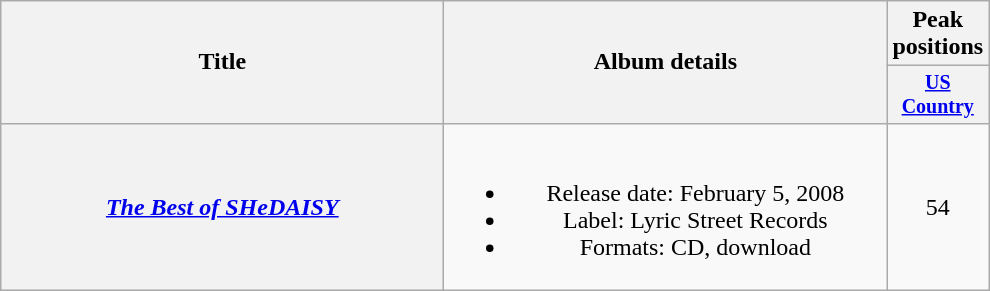<table class="wikitable plainrowheaders" style="text-align:center;">
<tr>
<th rowspan="2" style="width:18em;">Title</th>
<th rowspan="2" style="width:18em;">Album details</th>
<th>Peak positions</th>
</tr>
<tr style="font-size:smaller;">
<th width="60"><a href='#'>US Country</a><br></th>
</tr>
<tr>
<th scope="row"><em><a href='#'>The Best of SHeDAISY</a></em></th>
<td><br><ul><li>Release date: February 5, 2008</li><li>Label: Lyric Street Records</li><li>Formats: CD, download</li></ul></td>
<td>54</td>
</tr>
</table>
